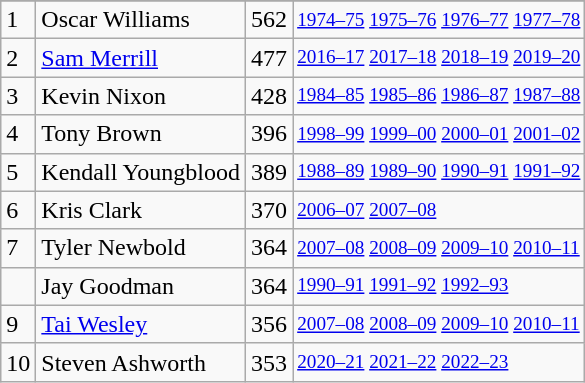<table class="wikitable">
<tr>
</tr>
<tr>
<td>1</td>
<td>Oscar Williams</td>
<td>562</td>
<td style="font-size:80%;"><a href='#'>1974–75</a> <a href='#'>1975–76</a> <a href='#'>1976–77</a> <a href='#'>1977–78</a></td>
</tr>
<tr>
<td>2</td>
<td><a href='#'>Sam Merrill</a></td>
<td>477</td>
<td style="font-size:80%;"><a href='#'>2016–17</a> <a href='#'>2017–18</a> <a href='#'>2018–19</a> <a href='#'>2019–20</a></td>
</tr>
<tr>
<td>3</td>
<td>Kevin Nixon</td>
<td>428</td>
<td style="font-size:80%;"><a href='#'>1984–85</a> <a href='#'>1985–86</a> <a href='#'>1986–87</a> <a href='#'>1987–88</a></td>
</tr>
<tr>
<td>4</td>
<td>Tony Brown</td>
<td>396</td>
<td style="font-size:80%;"><a href='#'>1998–99</a> <a href='#'>1999–00</a> <a href='#'>2000–01</a> <a href='#'>2001–02</a></td>
</tr>
<tr>
<td>5</td>
<td>Kendall Youngblood</td>
<td>389</td>
<td style="font-size:80%;"><a href='#'>1988–89</a> <a href='#'>1989–90</a> <a href='#'>1990–91</a> <a href='#'>1991–92</a></td>
</tr>
<tr>
<td>6</td>
<td>Kris Clark</td>
<td>370</td>
<td style="font-size:80%;"><a href='#'>2006–07</a> <a href='#'>2007–08</a></td>
</tr>
<tr>
<td>7</td>
<td>Tyler Newbold</td>
<td>364</td>
<td style="font-size:80%;"><a href='#'>2007–08</a> <a href='#'>2008–09</a> <a href='#'>2009–10</a> <a href='#'>2010–11</a></td>
</tr>
<tr>
<td></td>
<td>Jay Goodman</td>
<td>364</td>
<td style="font-size:80%;"><a href='#'>1990–91</a> <a href='#'>1991–92</a> <a href='#'>1992–93</a></td>
</tr>
<tr>
<td>9</td>
<td><a href='#'>Tai Wesley</a></td>
<td>356</td>
<td style="font-size:80%;"><a href='#'>2007–08</a> <a href='#'>2008–09</a> <a href='#'>2009–10</a> <a href='#'>2010–11</a></td>
</tr>
<tr>
<td>10</td>
<td>Steven Ashworth</td>
<td>353</td>
<td style="font-size:80%;"><a href='#'>2020–21</a> <a href='#'>2021–22</a> <a href='#'>2022–23</a></td>
</tr>
</table>
